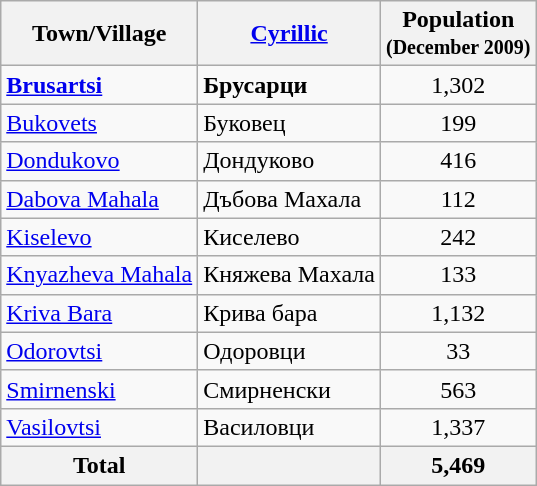<table class="wikitable sortable">
<tr>
<th>Town/Village</th>
<th><a href='#'>Cyrillic</a></th>
<th>Population<br><small>(December 2009)</small></th>
</tr>
<tr>
<td><strong><a href='#'>Brusartsi</a></strong></td>
<td><strong>Брусарци</strong></td>
<td align="center">1,302</td>
</tr>
<tr>
<td><a href='#'>Bukovets</a></td>
<td>Буковец</td>
<td align="center">199</td>
</tr>
<tr>
<td><a href='#'>Dondukovo</a></td>
<td>Дондуково</td>
<td align="center">416</td>
</tr>
<tr>
<td><a href='#'>Dabova Mahala</a></td>
<td>Дъбова Махала</td>
<td align="center">112</td>
</tr>
<tr>
<td><a href='#'>Kiselevo</a></td>
<td>Киселево</td>
<td align="center">242</td>
</tr>
<tr>
<td><a href='#'>Knyazheva Mahala</a></td>
<td>Княжева Махала</td>
<td align="center">133</td>
</tr>
<tr>
<td><a href='#'>Kriva Bara</a></td>
<td>Крива бара</td>
<td align="center">1,132</td>
</tr>
<tr>
<td><a href='#'>Odorovtsi</a></td>
<td>Одоровци</td>
<td align="center">33</td>
</tr>
<tr>
<td><a href='#'>Smirnenski</a></td>
<td>Смирненски</td>
<td align="center">563</td>
</tr>
<tr>
<td><a href='#'>Vasilovtsi</a></td>
<td>Василовци</td>
<td align="center">1,337</td>
</tr>
<tr>
<th>Total</th>
<th></th>
<th align="center">5,469</th>
</tr>
</table>
